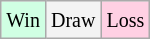<table class="wikitable">
<tr>
<td style="background-color: #d0ffe3;"><small>Win</small></td>
<td style="background-color: #f3f3f3;"><small>Draw</small></td>
<td style="background-color: #ffd0e3;"><small>Loss</small></td>
</tr>
</table>
